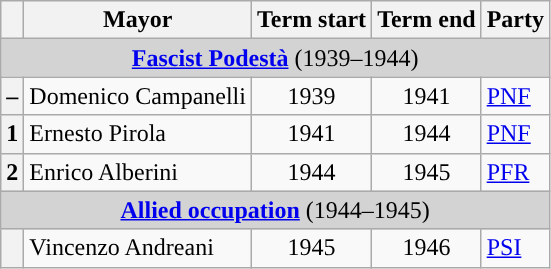<table class="wikitable">
<tr>
<th class=unsortable> </th>
<th>Mayor</th>
<th>Term start</th>
<th>Term end</th>
<th>Party</th>
</tr>
<tr>
<td colspan="8" bgcolor="lightgrey" align=center><strong><a href='#'>Fascist Podestà</a></strong> (1939–1944)</td>
</tr>
<tr>
<th style="background:">–</th>
<td>Domenico Campanelli</td>
<td align=center>1939</td>
<td align=center>1941</td>
<td><a href='#'>PNF</a></td>
</tr>
<tr>
<th rowspan=1 style="background:">1</th>
<td>Ernesto Pirola</td>
<td align=center>1941</td>
<td align=center>1944</td>
<td><a href='#'>PNF</a></td>
</tr>
<tr>
<th rowspan=1 style="background:">2</th>
<td>Enrico Alberini</td>
<td align=center>1944</td>
<td align=center>1945</td>
<td><a href='#'>PFR</a></td>
</tr>
<tr>
<td colspan="8" bgcolor="lightgrey" align=center><strong><a href='#'>Allied occupation</a></strong> (1944–1945)</td>
</tr>
<tr>
<th rowspan=1 style="background:"></th>
<td>Vincenzo Andreani</td>
<td align=center>1945</td>
<td align=center>1946</td>
<td><a href='#'>PSI</a></td>
</tr>
</table>
